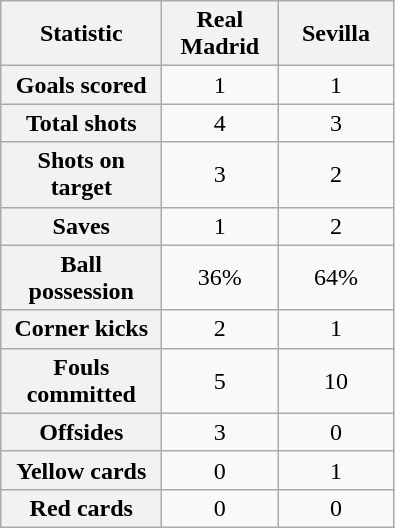<table class="wikitable plainrowheaders" style="text-align:center">
<tr>
<th scope="col" style="width:100px">Statistic</th>
<th scope="col" style="width:70px">Real Madrid</th>
<th scope="col" style="width:70px">Sevilla</th>
</tr>
<tr>
<th scope=row>Goals scored</th>
<td>1</td>
<td>1</td>
</tr>
<tr>
<th scope=row>Total shots</th>
<td>4</td>
<td>3</td>
</tr>
<tr>
<th scope=row>Shots on target</th>
<td>3</td>
<td>2</td>
</tr>
<tr>
<th scope=row>Saves</th>
<td>1</td>
<td>2</td>
</tr>
<tr>
<th scope=row>Ball possession</th>
<td>36%</td>
<td>64%</td>
</tr>
<tr>
<th scope=row>Corner kicks</th>
<td>2</td>
<td>1</td>
</tr>
<tr>
<th scope=row>Fouls committed</th>
<td>5</td>
<td>10</td>
</tr>
<tr>
<th scope=row>Offsides</th>
<td>3</td>
<td>0</td>
</tr>
<tr>
<th scope=row>Yellow cards</th>
<td>0</td>
<td>1</td>
</tr>
<tr>
<th scope=row>Red cards</th>
<td>0</td>
<td>0</td>
</tr>
</table>
